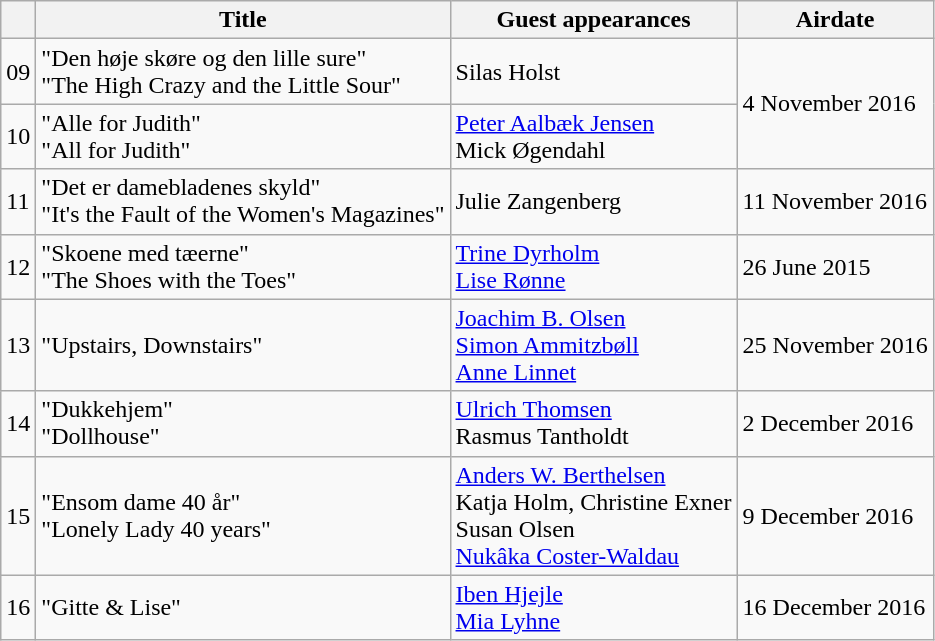<table class="wikitable">
<tr>
<th></th>
<th>Title</th>
<th>Guest appearances</th>
<th>Airdate</th>
</tr>
<tr>
<td>09</td>
<td>"Den høje skøre og den lille sure"<br>"The High Crazy and the Little Sour"</td>
<td>Silas Holst</td>
<td rowspan="2">4 November 2016</td>
</tr>
<tr>
<td>10</td>
<td>"Alle for Judith"<br>"All for Judith"</td>
<td><a href='#'>Peter Aalbæk Jensen</a><br>Mick Øgendahl</td>
</tr>
<tr>
<td>11</td>
<td>"Det er damebladenes skyld"<br>"It's the Fault of the Women's Magazines"</td>
<td>Julie Zangenberg</td>
<td>11 November 2016</td>
</tr>
<tr>
<td>12</td>
<td>"Skoene med tæerne"<br>"The Shoes with the Toes"</td>
<td><a href='#'>Trine Dyrholm</a><br><a href='#'>Lise Rønne</a></td>
<td>26 June 2015</td>
</tr>
<tr>
<td>13</td>
<td>"Upstairs, Downstairs"</td>
<td><a href='#'>Joachim B. Olsen</a><br><a href='#'>Simon Ammitzbøll</a><br><a href='#'>Anne Linnet</a></td>
<td>25 November 2016</td>
</tr>
<tr>
<td>14</td>
<td>"Dukkehjem"<br>"Dollhouse"</td>
<td><a href='#'>Ulrich Thomsen</a><br>Rasmus Tantholdt</td>
<td>2 December 2016</td>
</tr>
<tr>
<td>15</td>
<td>"Ensom dame 40 år"<br>"Lonely Lady 40 years"</td>
<td><a href='#'>Anders W. Berthelsen</a><br>Katja Holm, Christine Exner<br>Susan Olsen<br><a href='#'>Nukâka Coster-Waldau</a></td>
<td>9 December 2016</td>
</tr>
<tr>
<td>16</td>
<td>"Gitte & Lise"</td>
<td><a href='#'>Iben Hjejle</a><br><a href='#'>Mia Lyhne</a></td>
<td>16 December 2016</td>
</tr>
</table>
